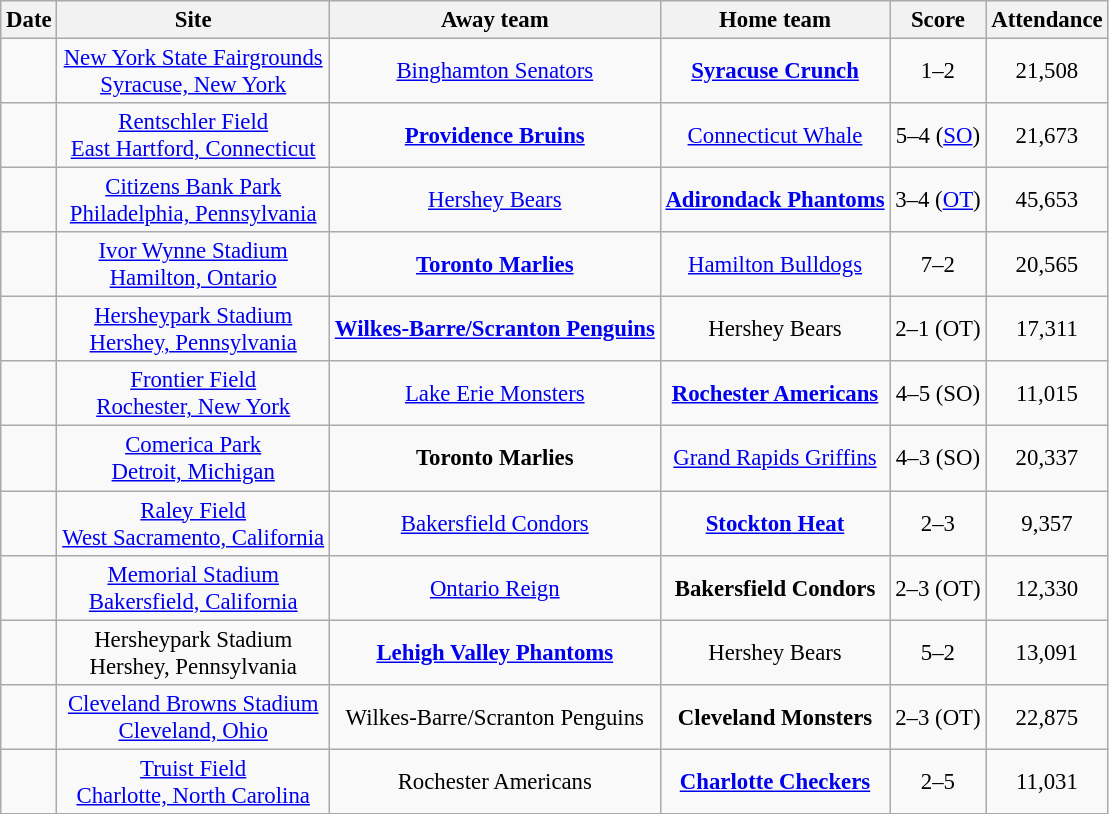<table class="wikitable sortable" style="font-size: 95%;text-align: center;">
<tr>
<th>Date</th>
<th>Site</th>
<th>Away team</th>
<th>Home team</th>
<th>Score</th>
<th>Attendance</th>
</tr>
<tr>
<td></td>
<td><a href='#'>New York State Fairgrounds</a><br><a href='#'>Syracuse, New York</a></td>
<td><a href='#'>Binghamton Senators</a></td>
<td><strong><a href='#'>Syracuse Crunch</a></strong></td>
<td>1–2</td>
<td>21,508</td>
</tr>
<tr>
<td></td>
<td><a href='#'>Rentschler Field</a><br><a href='#'>East Hartford, Connecticut</a></td>
<td><strong><a href='#'>Providence Bruins</a></strong></td>
<td><a href='#'>Connecticut Whale</a></td>
<td>5–4 (<a href='#'>SO</a>)</td>
<td>21,673</td>
</tr>
<tr>
<td></td>
<td><a href='#'>Citizens Bank Park</a><br><a href='#'>Philadelphia, Pennsylvania</a></td>
<td><a href='#'>Hershey Bears</a></td>
<td><strong><a href='#'>Adirondack Phantoms</a></strong></td>
<td>3–4 (<a href='#'>OT</a>)</td>
<td>45,653</td>
</tr>
<tr>
<td></td>
<td><a href='#'>Ivor Wynne Stadium</a><br><a href='#'>Hamilton, Ontario</a></td>
<td><strong><a href='#'>Toronto Marlies</a></strong></td>
<td><a href='#'>Hamilton Bulldogs</a></td>
<td>7–2</td>
<td>20,565</td>
</tr>
<tr>
<td></td>
<td><a href='#'>Hersheypark Stadium</a><br><a href='#'>Hershey, Pennsylvania</a></td>
<td><strong><a href='#'>Wilkes-Barre/Scranton Penguins</a></strong></td>
<td>Hershey Bears</td>
<td>2–1 (OT)</td>
<td>17,311</td>
</tr>
<tr>
<td></td>
<td><a href='#'>Frontier Field</a><br><a href='#'>Rochester, New York</a></td>
<td><a href='#'>Lake Erie Monsters</a></td>
<td><strong><a href='#'>Rochester Americans</a></strong></td>
<td>4–5 (SO)</td>
<td>11,015</td>
</tr>
<tr>
<td></td>
<td><a href='#'>Comerica Park</a><br><a href='#'>Detroit, Michigan</a></td>
<td><strong>Toronto Marlies</strong></td>
<td><a href='#'>Grand Rapids Griffins</a></td>
<td>4–3 (SO)</td>
<td>20,337</td>
</tr>
<tr>
<td></td>
<td><a href='#'>Raley Field</a><br><a href='#'>West Sacramento, California</a></td>
<td><a href='#'>Bakersfield Condors</a></td>
<td><strong><a href='#'>Stockton Heat</a></strong></td>
<td>2–3</td>
<td>9,357</td>
</tr>
<tr>
<td></td>
<td><a href='#'>Memorial Stadium</a><br><a href='#'>Bakersfield, California</a></td>
<td><a href='#'>Ontario Reign</a></td>
<td><strong>Bakersfield Condors</strong></td>
<td>2–3 (OT)</td>
<td>12,330</td>
</tr>
<tr>
<td></td>
<td>Hersheypark Stadium<br>Hershey, Pennsylvania</td>
<td><strong><a href='#'>Lehigh Valley Phantoms</a></strong></td>
<td>Hershey Bears</td>
<td>5–2</td>
<td>13,091</td>
</tr>
<tr>
<td></td>
<td><a href='#'>Cleveland Browns Stadium</a><br><a href='#'>Cleveland, Ohio</a></td>
<td>Wilkes-Barre/Scranton Penguins</td>
<td><strong>Cleveland Monsters</strong></td>
<td>2–3 (OT)</td>
<td>22,875</td>
</tr>
<tr>
<td></td>
<td><a href='#'>Truist Field</a><br><a href='#'>Charlotte, North Carolina</a></td>
<td>Rochester Americans</td>
<td><strong><a href='#'>Charlotte Checkers</a></strong></td>
<td>2–5</td>
<td>11,031</td>
</tr>
</table>
